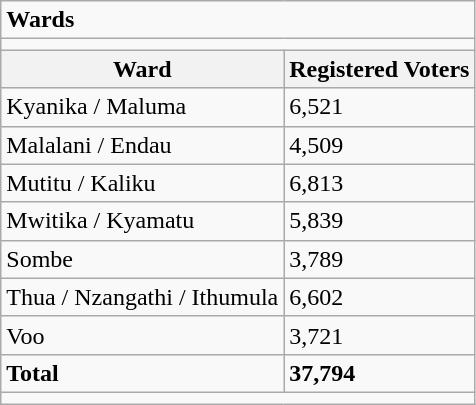<table class="wikitable">
<tr>
<td colspan="2"><strong>Wards</strong></td>
</tr>
<tr>
<td colspan="2"></td>
</tr>
<tr>
<th>Ward</th>
<th>Registered Voters</th>
</tr>
<tr>
<td>Kyanika / Maluma</td>
<td>6,521</td>
</tr>
<tr>
<td>Malalani / Endau</td>
<td>4,509</td>
</tr>
<tr>
<td>Mutitu / Kaliku</td>
<td>6,813</td>
</tr>
<tr>
<td>Mwitika / Kyamatu</td>
<td>5,839</td>
</tr>
<tr>
<td>Sombe</td>
<td>3,789</td>
</tr>
<tr>
<td>Thua / Nzangathi / Ithumula</td>
<td>6,602</td>
</tr>
<tr>
<td>Voo</td>
<td>3,721</td>
</tr>
<tr>
<td><strong>Total</strong></td>
<td><strong>37,794</strong></td>
</tr>
<tr>
<td colspan="2"></td>
</tr>
</table>
